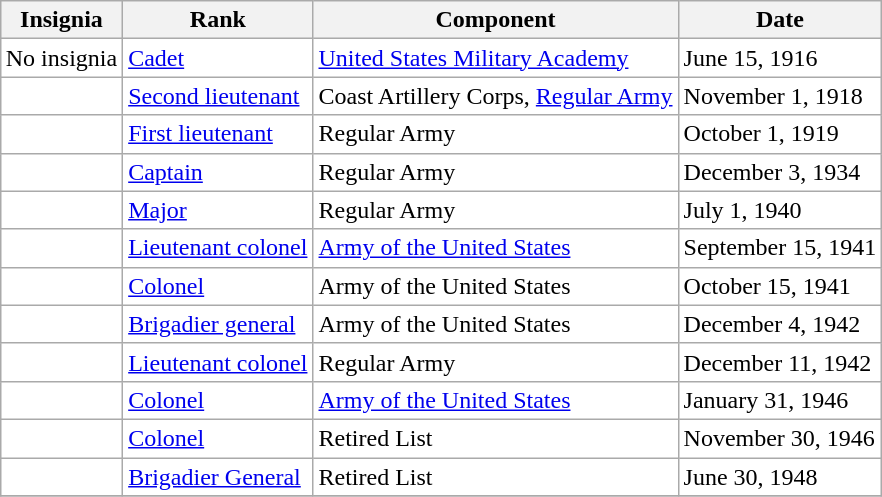<table class="wikitable" style="background:white; margin: auto">
<tr>
<th>Insignia</th>
<th>Rank</th>
<th>Component</th>
<th>Date</th>
</tr>
<tr>
<td align="center">No insignia</td>
<td><a href='#'>Cadet</a></td>
<td><a href='#'>United States Military Academy</a></td>
<td>June 15, 1916</td>
</tr>
<tr>
<td align="center"></td>
<td><a href='#'>Second lieutenant</a></td>
<td>Coast Artillery Corps, <a href='#'>Regular Army</a></td>
<td>November 1, 1918</td>
</tr>
<tr>
<td align="center"></td>
<td><a href='#'>First lieutenant</a></td>
<td>Regular Army</td>
<td>October 1, 1919</td>
</tr>
<tr>
<td align="center"></td>
<td><a href='#'>Captain</a></td>
<td>Regular Army</td>
<td>December 3, 1934</td>
</tr>
<tr>
<td align="center"></td>
<td><a href='#'>Major</a></td>
<td>Regular Army</td>
<td>July 1, 1940</td>
</tr>
<tr>
<td align="center"></td>
<td><a href='#'>Lieutenant colonel</a></td>
<td><a href='#'>Army of the United States</a></td>
<td>September 15, 1941</td>
</tr>
<tr>
<td align="center"></td>
<td><a href='#'>Colonel</a></td>
<td>Army of the United States</td>
<td>October 15, 1941</td>
</tr>
<tr>
<td align="center"></td>
<td><a href='#'>Brigadier general</a></td>
<td>Army of the United States</td>
<td>December 4, 1942</td>
</tr>
<tr>
<td align="center"></td>
<td><a href='#'>Lieutenant colonel</a></td>
<td>Regular Army</td>
<td>December 11, 1942</td>
</tr>
<tr>
<td align="center"></td>
<td><a href='#'>Colonel</a></td>
<td><a href='#'>Army of the United States</a></td>
<td>January 31, 1946</td>
</tr>
<tr>
<td align="center"></td>
<td><a href='#'>Colonel</a></td>
<td>Retired List</td>
<td>November 30, 1946</td>
</tr>
<tr>
<td align="center"></td>
<td><a href='#'>Brigadier General</a></td>
<td>Retired List</td>
<td>June 30, 1948</td>
</tr>
<tr>
</tr>
</table>
